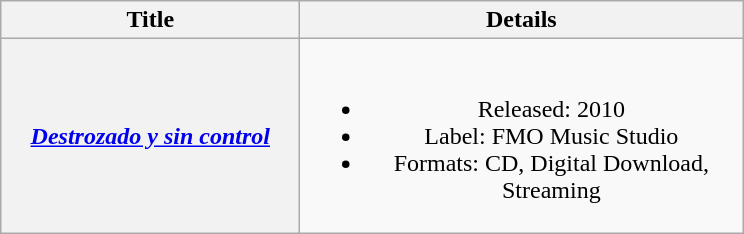<table class="wikitable plainrowheaders" style="text-align:center;">
<tr>
<th scope="col" style="width:12em;">Title</th>
<th scope="col" style="width:18em;">Details</th>
</tr>
<tr>
<th scope="row"><em><a href='#'>Destrozado y sin control</a></em></th>
<td><br><ul><li>Released: 2010</li><li>Label: FMO Music Studio</li><li>Formats: CD, Digital Download, Streaming</li></ul></td>
</tr>
</table>
